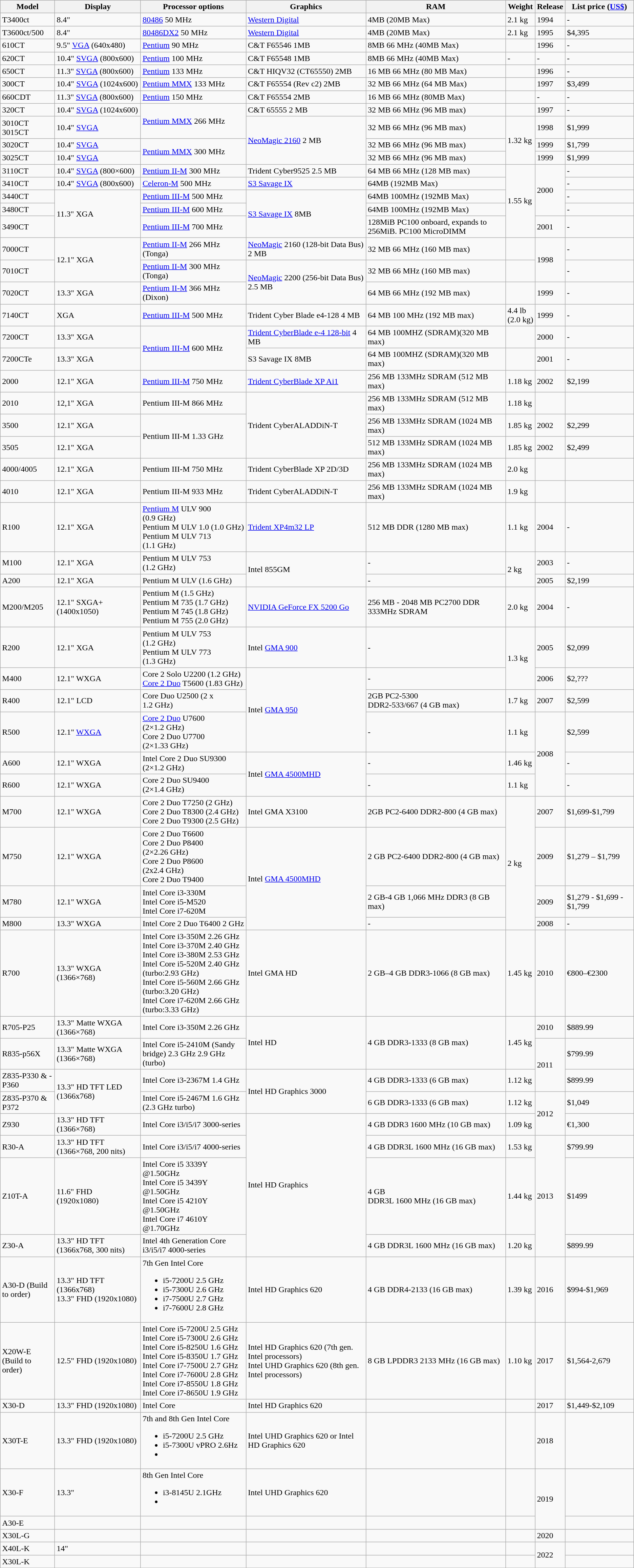<table class="wikitable sortable">
<tr>
<th style="width:100px;">Model</th>
<th>Display</th>
<th style="width:200px;">Processor options</th>
<th>Graphics</th>
<th>RAM</th>
<th>Weight</th>
<th>Release</th>
<th>List price (<a href='#'>US$</a>)</th>
</tr>
<tr>
<td>T3400ct</td>
<td>8.4"</td>
<td><a href='#'>80486</a> 50 MHz</td>
<td><a href='#'>Western Digital</a></td>
<td>4MB (20MB Max)</td>
<td>2.1 kg</td>
<td>1994</td>
<td>-</td>
</tr>
<tr>
<td>T3600ct/500</td>
<td>8.4"</td>
<td><a href='#'>80486DX2</a> 50 MHz</td>
<td><a href='#'>Western Digital</a></td>
<td>4MB (20MB Max)</td>
<td>2.1 kg</td>
<td>1995</td>
<td>$4,395</td>
</tr>
<tr>
<td>610CT</td>
<td>9.5" <a href='#'>VGA</a> (640x480)</td>
<td><a href='#'>Pentium</a> 90 MHz</td>
<td>C&T F65546 1MB</td>
<td>8MB 66 MHz (40MB Max)</td>
<td></td>
<td>1996</td>
<td>-</td>
</tr>
<tr>
<td>620CT</td>
<td>10.4" <a href='#'>SVGA</a> (800x600)</td>
<td><a href='#'>Pentium</a> 100 MHz</td>
<td>C&T F65548 1MB</td>
<td>8MB 66 MHz (40MB Max)</td>
<td>-</td>
<td>-</td>
<td>-</td>
</tr>
<tr>
<td>650CT</td>
<td>11.3" <a href='#'>SVGA</a> (800x600)</td>
<td><a href='#'>Pentium</a> 133 MHz</td>
<td>C&T HIQV32 (CT65550) 2MB</td>
<td>16 MB 66 MHz (80 MB Max)</td>
<td></td>
<td>1996</td>
<td>-</td>
</tr>
<tr>
<td>300CT</td>
<td>10.4" <a href='#'>SVGA</a> (1024x600)</td>
<td><a href='#'>Pentium MMX</a> 133 MHz</td>
<td>C&T F65554 (Rev c2) 2MB</td>
<td>32 MB 66 MHz (64 MB Max)</td>
<td></td>
<td>1997</td>
<td>$3,499</td>
</tr>
<tr>
<td>660CDT</td>
<td>11.3" <a href='#'>SVGA</a> (800x600)</td>
<td><a href='#'>Pentium</a> 150 MHz</td>
<td>C&T F65554 2MB</td>
<td>16 MB 66 MHz (80MB Max)</td>
<td></td>
<td>-</td>
<td>-</td>
</tr>
<tr>
<td>320CT</td>
<td>10.4" <a href='#'>SVGA</a> (1024x600)</td>
<td rowspan="2"><a href='#'>Pentium MMX</a> 266 MHz</td>
<td>C&T 65555 2 MB</td>
<td>32 MB 66 MHz (96 MB max)</td>
<td></td>
<td>1997</td>
<td>-</td>
</tr>
<tr>
<td>3010CT<br>3015CT</td>
<td>10.4" <a href='#'>SVGA</a></td>
<td rowspan="3"><a href='#'>NeoMagic 2160</a> 2 MB</td>
<td>32 MB 66 MHz (96 MB max)</td>
<td rowspan="3">1.32 kg</td>
<td>1998</td>
<td>$1,999</td>
</tr>
<tr>
<td>3020CT</td>
<td>10.4" <a href='#'>SVGA</a></td>
<td rowspan="2"><a href='#'>Pentium MMX</a> 300 MHz</td>
<td>32 MB 66 MHz (96 MB max)</td>
<td>1999</td>
<td>$1,799</td>
</tr>
<tr>
<td>3025CT</td>
<td>10.4" <a href='#'>SVGA</a></td>
<td>32 MB 66 MHz (96 MB max)</td>
<td>1999</td>
<td>$1,999</td>
</tr>
<tr>
<td>3110CT</td>
<td>10.4" <a href='#'>SVGA</a> (800×600)</td>
<td><a href='#'>Pentium II-M</a> 300 MHz</td>
<td>Trident Cyber9525 2.5 MB</td>
<td>64 MB 66 MHz (128 MB max)</td>
<td rowspan="5">1.55 kg</td>
<td rowspan="4">2000</td>
<td>-</td>
</tr>
<tr>
<td>3410CT</td>
<td>10.4" <a href='#'>SVGA</a> (800x600)</td>
<td><a href='#'>Celeron-M</a> 500 MHz</td>
<td><a href='#'>S3 Savage IX</a></td>
<td>64MB (192MB Max)</td>
<td>-</td>
</tr>
<tr>
<td>3440CT</td>
<td rowspan="3">11.3" XGA</td>
<td><a href='#'>Pentium III-M</a> 500 MHz</td>
<td rowspan="3"><a href='#'>S3 Savage IX</a> 8MB</td>
<td>64MB 100MHz (192MB Max)</td>
<td>-</td>
</tr>
<tr>
<td>3480CT</td>
<td><a href='#'>Pentium III-M</a>  600 MHz</td>
<td>64MB 100MHz (192MB Max)</td>
<td>-</td>
</tr>
<tr>
<td>3490CT</td>
<td><a href='#'>Pentium III-M</a>  700 MHz</td>
<td>128MiB PC100 onboard, expands to 256MiB. PC100 MicroDIMM</td>
<td>2001</td>
<td>-</td>
</tr>
<tr>
<td>7000CT</td>
<td rowspan="2">12.1" XGA</td>
<td><a href='#'>Pentium II-M</a>  266 MHz (Tonga)</td>
<td><a href='#'>NeoMagic</a> 2160 (128-bit Data Bus) 2 MB</td>
<td>32 MB 66 MHz (160 MB max)</td>
<td></td>
<td rowspan="2">1998</td>
<td>-</td>
</tr>
<tr>
<td>7010CT</td>
<td><a href='#'>Pentium II-M</a> 300 MHz (Tonga)</td>
<td rowspan="2"><a href='#'>NeoMagic</a> 2200 (256-bit Data Bus) 2.5 MB</td>
<td>32 MB 66 MHz (160 MB max)</td>
<td></td>
<td>-</td>
</tr>
<tr>
<td>7020CT</td>
<td>13.3" XGA</td>
<td><a href='#'>Pentium II-M</a> 366 MHz (Dixon)</td>
<td>64 MB 66 MHz (192 MB max)</td>
<td></td>
<td>1999</td>
<td>-</td>
</tr>
<tr>
<td>7140CT</td>
<td> XGA</td>
<td><a href='#'>Pentium III-M</a> 500 MHz</td>
<td>Trident Cyber Blade e4-128 4 MB</td>
<td>64 MB 100 MHz (192 MB max)</td>
<td>4.4 lb<br>(2.0 kg)</td>
<td>1999</td>
<td>-</td>
</tr>
<tr>
<td>7200CT</td>
<td>13.3" XGA</td>
<td rowspan="2"><a href='#'>Pentium III-M</a> 600 MHz</td>
<td><a href='#'>Trident CyberBlade e-4 128-bit</a> 4 MB</td>
<td>64 MB 100MHZ (SDRAM)(320 MB max)</td>
<td></td>
<td>2000</td>
<td>-</td>
</tr>
<tr>
<td>7200CTe</td>
<td>13.3" XGA</td>
<td>S3 Savage IX 8MB</td>
<td>64 MB 100MHZ (SDRAM)(320 MB max)</td>
<td></td>
<td>2001</td>
<td>-</td>
</tr>
<tr>
<td>2000</td>
<td>12.1" XGA</td>
<td><a href='#'>Pentium III-M</a> 750 MHz</td>
<td><a href='#'>Trident CyberBlade XP Ai1</a></td>
<td>256 MB 133MHz SDRAM (512 MB max)</td>
<td>1.18 kg</td>
<td>2002</td>
<td>$2,199</td>
</tr>
<tr>
<td>2010</td>
<td>12,1" XGA</td>
<td>Pentium III-M 866 MHz</td>
<td rowspan="3">Trident CyberALADDiN-T</td>
<td>256 MB 133MHz SDRAM (512 MB max)</td>
<td>1.18 kg</td>
<td></td>
<td></td>
</tr>
<tr>
<td>3500</td>
<td>12.1" XGA</td>
<td rowspan="2">Pentium III-M 1.33 GHz</td>
<td>256 MB 133MHz SDRAM (1024 MB max)</td>
<td>1.85 kg</td>
<td>2002</td>
<td>$2,299</td>
</tr>
<tr>
<td>3505</td>
<td>12.1" XGA</td>
<td>512 MB 133MHz SDRAM (1024 MB max)</td>
<td>1.85 kg</td>
<td>2002</td>
<td>$2,499</td>
</tr>
<tr>
<td>4000/4005</td>
<td>12.1" XGA</td>
<td>Pentium III-M 750 MHz</td>
<td>Trident CyberBlade XP 2D/3D</td>
<td>256 MB 133MHz SDRAM (1024 MB max)</td>
<td>2.0 kg</td>
<td></td>
<td></td>
</tr>
<tr>
<td>4010</td>
<td>12.1" XGA</td>
<td>Pentium III-M 933 MHz</td>
<td>Trident CyberALADDiN-T</td>
<td>256 MB 133MHz SDRAM (1024 MB max)</td>
<td>1.9 kg</td>
<td></td>
<td></td>
</tr>
<tr>
<td>R100</td>
<td>12.1" XGA</td>
<td><a href='#'>Pentium M</a> ULV 900 (0.9 GHz)<br>Pentium M ULV 1.0 (1.0 GHz)<br>Pentium M ULV 713 (1.1 GHz)</td>
<td><a href='#'>Trident XP4m32 LP</a></td>
<td>512 MB DDR (1280 MB max)</td>
<td>1.1 kg</td>
<td>2004</td>
<td>-</td>
</tr>
<tr>
<td>M100</td>
<td>12.1" XGA</td>
<td>Pentium M ULV 753 (1.2 GHz)</td>
<td rowspan="2">Intel 855GM</td>
<td>-</td>
<td rowspan="2">2 kg</td>
<td>2003</td>
<td>-</td>
</tr>
<tr>
<td>A200</td>
<td>12.1" XGA</td>
<td>Pentium M ULV (1.6 GHz)</td>
<td>-</td>
<td>2005</td>
<td>$2,199</td>
</tr>
<tr>
<td>M200/M205</td>
<td>12.1" SXGA+ (1400x1050)</td>
<td>Pentium M (1.5 GHz)<br>Pentium M 735 (1.7 GHz)<br>Pentium M 745 (1.8 GHz)<br>Pentium M 755 (2.0 GHz)</td>
<td><a href='#'>NVIDIA GeForce FX 5200 Go</a></td>
<td>256 MB - 2048 MB PC2700 DDR 333MHz SDRAM</td>
<td>2.0 kg</td>
<td>2004</td>
<td>-</td>
</tr>
<tr>
<td>R200</td>
<td>12.1" XGA</td>
<td>Pentium M ULV 753 (1.2 GHz)<br>Pentium M ULV 773 (1.3 GHz)</td>
<td>Intel <a href='#'>GMA 900</a></td>
<td>-</td>
<td rowspan="2">1.3 kg</td>
<td>2005</td>
<td>$2,099</td>
</tr>
<tr>
<td>M400</td>
<td>12.1" WXGA</td>
<td>Core 2 Solo U2200 (1.2 GHz)<br><a href='#'>Core 2 Duo</a> T5600 (1.83 GHz)</td>
<td rowspan="3">Intel <a href='#'>GMA 950</a></td>
<td>-</td>
<td>2006</td>
<td>$2,???</td>
</tr>
<tr>
<td>R400</td>
<td>12.1" LCD</td>
<td>Core Duo U2500 (2 x 1.2 GHz)</td>
<td>2GB PC2-5300<br>DDR2-533/667  (4 GB max)</td>
<td>1.7 kg</td>
<td>2007</td>
<td>$2,599</td>
</tr>
<tr>
<td>R500</td>
<td>12.1" <a href='#'>WXGA</a></td>
<td><a href='#'>Core 2 Duo</a> U7600 (2×1.2 GHz)<br>Core 2 Duo U7700 (2×1.33 GHz)</td>
<td>-</td>
<td>1.1 kg</td>
<td rowspan="3">2008</td>
<td>$2,599</td>
</tr>
<tr>
<td>A600</td>
<td>12.1" WXGA</td>
<td>Intel Core 2 Duo SU9300 (2×1.2 GHz)</td>
<td rowspan="2">Intel <a href='#'>GMA 4500MHD</a></td>
<td>-</td>
<td>1.46 kg</td>
<td>-</td>
</tr>
<tr>
<td>R600</td>
<td>12.1" WXGA</td>
<td>Core 2 Duo SU9400 (2×1.4 GHz)</td>
<td>-</td>
<td>1.1 kg</td>
<td>-</td>
</tr>
<tr>
<td>M700</td>
<td>12.1" WXGA</td>
<td>Core 2 Duo T7250 (2 GHz)<br>Core 2 Duo T8300 (2.4 GHz)<br>Core 2 Duo T9300 (2.5 GHz)</td>
<td>Intel GMA X3100</td>
<td>2GB PC2-6400 DDR2-800 (4 GB max)</td>
<td rowspan="4">2 kg</td>
<td>2007</td>
<td>$1,699-$1,799</td>
</tr>
<tr>
<td>M750<br></td>
<td>12.1" WXGA</td>
<td>Core 2 Duo T6600<br>Core 2 Duo P8400 (2×2.26 GHz)<br>Core 2 Duo P8600 (2x2.4 GHz)<br>Core 2 Duo T9400</td>
<td rowspan="3">Intel <a href='#'>GMA 4500MHD</a></td>
<td>2 GB PC2-6400 DDR2-800 (4 GB max)</td>
<td>2009</td>
<td>$1,279 – $1,799</td>
</tr>
<tr>
<td>M780<br></td>
<td>12.1" WXGA</td>
<td>Intel Core i3-330M<br>Intel Core i5-M520<br>Intel Core i7-620M</td>
<td>2 GB-4 GB 1,066 MHz DDR3 (8 GB max)</td>
<td>2009</td>
<td>$1,279  - $1,699 - $1,799</td>
</tr>
<tr>
<td>M800</td>
<td>13.3" WXGA</td>
<td>Intel Core 2 Duo T6400 2 GHz</td>
<td>-</td>
<td>2008</td>
<td>-</td>
</tr>
<tr>
<td>R700</td>
<td>13.3" WXGA (1366×768)</td>
<td>Intel Core i3-350M 2.26 GHz<br>Intel Core i3-370M 2.40 GHz<br>Intel Core i3-380M 2.53 GHz<br>Intel Core i5-520M 2.40 GHz (turbo:2.93 GHz)<br>Intel Core i5-560M 2.66 GHz (turbo:3.20 GHz)<br>Intel Core i7-620M 2.66 GHz (turbo:3.33 GHz)</td>
<td>Intel GMA HD</td>
<td>2 GB–4 GB DDR3-1066 (8 GB max)</td>
<td>1.45 kg</td>
<td>2010</td>
<td>€800–€2300</td>
</tr>
<tr>
<td>R705-P25</td>
<td>13.3" Matte WXGA (1366×768)</td>
<td>Intel Core i3-350M 2.26 GHz</td>
<td rowspan="2">Intel HD</td>
<td rowspan="2">4 GB DDR3-1333 (8 GB max)</td>
<td rowspan="2">1.45 kg</td>
<td>2010</td>
<td>$889.99</td>
</tr>
<tr>
<td>R835-p56X</td>
<td>13.3" Matte WXGA (1366×768)</td>
<td>Intel Core i5-2410M (Sandy bridge) 2.3 GHz 2.9 GHz (turbo)</td>
<td rowspan="2">2011</td>
<td>$799.99</td>
</tr>
<tr>
<td>Z835-P330 & -P360</td>
<td rowspan="2">13.3" HD TFT LED (1366x768)</td>
<td>Intel Core i3-2367M 1.4 GHz</td>
<td rowspan="2">Intel HD Graphics 3000</td>
<td>4 GB DDR3-1333 (6 GB max)</td>
<td>1.12 kg</td>
<td>$899.99</td>
</tr>
<tr>
<td>Z835-P370 & P372</td>
<td>Intel Core i5-2467M 1.6 GHz (2.3 GHz turbo)</td>
<td>6 GB DDR3-1333 (6 GB max)</td>
<td>1.12 kg</td>
<td rowspan="2">2012</td>
<td>$1,049</td>
</tr>
<tr>
<td>Z930</td>
<td>13.3" HD TFT (1366×768)</td>
<td>Intel Core i3/i5/i7 3000-series</td>
<td rowspan="4">Intel HD Graphics</td>
<td>4 GB DDR3 1600 MHz (10 GB max)</td>
<td>1.09 kg</td>
<td>€1,300</td>
</tr>
<tr>
<td>R30-A</td>
<td>13.3" HD TFT (1366×768, 200 nits)</td>
<td>Intel Core i3/i5/i7 4000-series</td>
<td>4 GB DDR3L 1600 MHz (16 GB max)</td>
<td>1.53 kg</td>
<td rowspan="3">2013</td>
<td>$799.99</td>
</tr>
<tr>
<td>Z10T-A</td>
<td>11.6" FHD<br>(1920x1080)</td>
<td>Intel Core i5 3339Y @1.50GHz<br>Intel Core i5 3439Y @1.50GHz<br>Intel Core i5 4210Y @1.50GHz<br>Intel Core i7 4610Y @1.70GHz</td>
<td>4 GB<br>DDR3L
1600 MHz
(16 GB max)</td>
<td>1.44 kg</td>
<td>$1499</td>
</tr>
<tr>
<td>Z30-A</td>
<td>13.3" HD TFT (1366x768, 300 nits)</td>
<td>Intel 4th Generation Core i3/i5/i7 4000-series</td>
<td>4 GB DDR3L 1600 MHz (16 GB max)</td>
<td>1.20 kg</td>
<td>$899.99</td>
</tr>
<tr>
<td>A30-D (Build to order)</td>
<td>13.3" HD TFT (1366x768)<br>13.3" FHD (1920x1080)</td>
<td>7th Gen Intel Core<br><ul><li>i5-7200U 2.5 GHz</li><li>i5-7300U 2.6 GHz</li><li>i7-7500U 2.7 GHz</li><li>i7-7600U 2.8 GHz</li></ul></td>
<td>Intel HD Graphics 620</td>
<td>4 GB DDR4-2133 (16 GB max)</td>
<td>1.39 kg</td>
<td>2016</td>
<td>$994-$1,969</td>
</tr>
<tr>
<td>X20W-E (Build to order)</td>
<td>12.5" FHD (1920x1080)</td>
<td>Intel Core i5-7200U 2.5 GHz<br>Intel Core i5-7300U 2.6 GHz<br>Intel Core i5-8250U 1.6 GHz<br>Intel Core i5-8350U 1.7 GHz<br>Intel Core i7-7500U 2.7 GHz<br>Intel Core i7-7600U 2.8 GHz<br>Intel Core i7-8550U 1.8 GHz<br>Intel Core i7-8650U 1.9 GHz</td>
<td>Intel HD Graphics 620 (7th gen. Intel processors)<br>Intel UHD Graphics 620 (8th gen. Intel processors)</td>
<td>8 GB LPDDR3 2133 MHz (16 GB max)</td>
<td>1.10 kg</td>
<td>2017</td>
<td>$1,564-2,679</td>
</tr>
<tr>
<td>X30-D</td>
<td>13.3" FHD (1920x1080)</td>
<td>Intel Core</td>
<td>Intel HD Graphics 620</td>
<td></td>
<td></td>
<td>2017</td>
<td>$1,449-$2,109</td>
</tr>
<tr>
<td>X30T-E</td>
<td>13.3" FHD (1920x1080)</td>
<td>7th and 8th Gen Intel Core<br><ul><li>i5-7200U 2.5 GHz</li><li>i5-7300U vPRO 2.6Hz</li><li></li></ul></td>
<td>Intel UHD Graphics 620 or Intel HD Graphics 620</td>
<td></td>
<td></td>
<td>2018</td>
<td></td>
</tr>
<tr>
<td>X30-F</td>
<td>13.3"</td>
<td>8th Gen Intel Core<br><ul><li>i3-8145U 2.1GHz</li><li></li></ul></td>
<td>Intel UHD Graphics 620</td>
<td></td>
<td></td>
<td rowspan="2">2019</td>
<td></td>
</tr>
<tr>
<td>A30-E</td>
<td></td>
<td></td>
<td></td>
<td></td>
<td></td>
<td></td>
</tr>
<tr>
<td>X30L-G</td>
<td></td>
<td></td>
<td></td>
<td></td>
<td></td>
<td>2020</td>
<td></td>
</tr>
<tr>
<td>X40L-K</td>
<td>14"</td>
<td></td>
<td></td>
<td></td>
<td></td>
<td rowspan="2">2022</td>
<td></td>
</tr>
<tr>
<td>X30L-K</td>
<td></td>
<td></td>
<td></td>
<td></td>
<td></td>
<td></td>
</tr>
</table>
